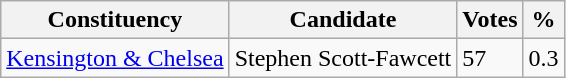<table class="wikitable">
<tr>
<th>Constituency</th>
<th>Candidate</th>
<th>Votes</th>
<th>%</th>
</tr>
<tr>
<td><a href='#'>Kensington & Chelsea</a></td>
<td>Stephen Scott-Fawcett</td>
<td>57</td>
<td>0.3</td>
</tr>
</table>
